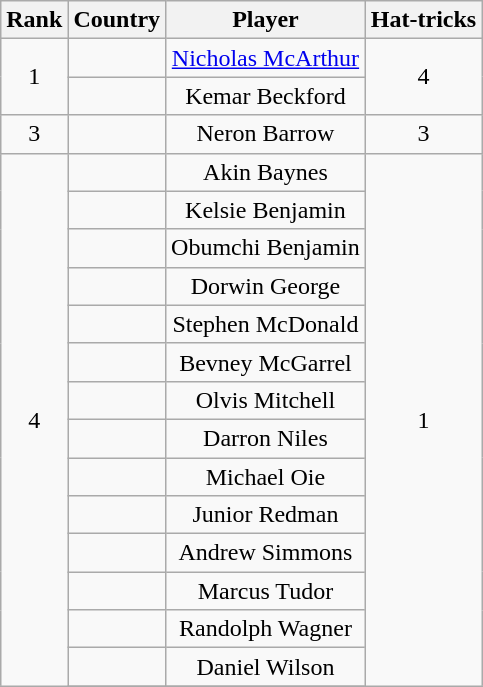<table class="wikitable" style="text-align:center";>
<tr>
<th>Rank</th>
<th>Country</th>
<th>Player</th>
<th>Hat-tricks</th>
</tr>
<tr>
<td rowspan=2>1</td>
<td></td>
<td><a href='#'>Nicholas McArthur</a></td>
<td rowspan=2>4</td>
</tr>
<tr>
<td></td>
<td>Kemar Beckford</td>
</tr>
<tr>
<td>3</td>
<td></td>
<td>Neron Barrow</td>
<td>3</td>
</tr>
<tr>
<td rowspan=20>4</td>
<td></td>
<td>Akin Baynes</td>
<td rowspan=20>1</td>
</tr>
<tr>
<td></td>
<td>Kelsie Benjamin</td>
</tr>
<tr>
<td></td>
<td>Obumchi Benjamin</td>
</tr>
<tr>
<td></td>
<td>Dorwin George</td>
</tr>
<tr>
<td></td>
<td>Stephen McDonald</td>
</tr>
<tr>
<td></td>
<td>Bevney McGarrel</td>
</tr>
<tr>
<td></td>
<td>Olvis Mitchell</td>
</tr>
<tr>
<td></td>
<td>Darron Niles</td>
</tr>
<tr>
<td></td>
<td>Michael Oie</td>
</tr>
<tr>
<td></td>
<td>Junior Redman</td>
</tr>
<tr>
<td></td>
<td>Andrew Simmons</td>
</tr>
<tr>
<td></td>
<td>Marcus Tudor</td>
</tr>
<tr>
<td></td>
<td>Randolph Wagner</td>
</tr>
<tr>
<td></td>
<td>Daniel Wilson</td>
</tr>
<tr>
</tr>
</table>
